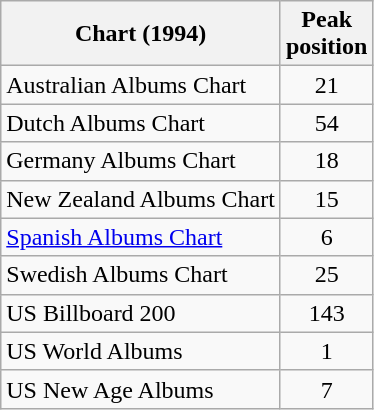<table class="wikitable sortable">
<tr>
<th align="left">Chart (1994)</th>
<th style="text-align:center;">Peak<br>position</th>
</tr>
<tr>
<td align="left">Australian Albums Chart</td>
<td style="text-align:center;">21</td>
</tr>
<tr>
<td align="left">Dutch Albums Chart</td>
<td style="text-align:center;">54</td>
</tr>
<tr>
<td align="left">Germany Albums Chart</td>
<td style="text-align:center;">18</td>
</tr>
<tr>
<td align="left">New Zealand Albums Chart</td>
<td style="text-align:center;">15</td>
</tr>
<tr>
<td><a href='#'>Spanish Albums Chart</a></td>
<td style="text-align:center;">6</td>
</tr>
<tr>
<td align="left">Swedish Albums Chart</td>
<td style="text-align:center;">25</td>
</tr>
<tr>
<td align="left">US Billboard 200</td>
<td style="text-align:center;">143</td>
</tr>
<tr>
<td align="left">US World Albums</td>
<td style="text-align:center;">1</td>
</tr>
<tr>
<td align="left">US New Age Albums</td>
<td style="text-align:center;">7</td>
</tr>
</table>
